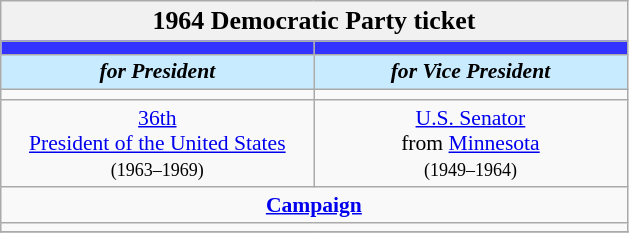<table class="wikitable" style="font-size:90%; text-align:center;">
<tr>
<td style="background:#f1f1f1;" colspan="30"><big> <strong>1964 Democratic Party ticket</strong></big></td>
</tr>
<tr>
<th style="width:3em; font-size:135%; background:#3333FF; width:200px;"><a href='#'></a></th>
<th style="width:3em; font-size:135%; background:#3333FF; width:200px;"><a href='#'></a></th>
</tr>
<tr style="color:#000; font-size:100%; background:#c8ebff;">
<td style="width:3em; width:200px;"><strong><em>for President</em></strong></td>
<td style="width:3em; width:200px;"><strong><em>for Vice President</em></strong></td>
</tr>
<tr>
<td></td>
<td></td>
</tr>
<tr>
<td><a href='#'>36th</a><br><a href='#'>President of the United States</a><br><small>(1963–1969)</small></td>
<td><a href='#'>U.S. Senator</a><br>from <a href='#'>Minnesota</a><br><small>(1949–1964)</small></td>
</tr>
<tr>
<td colspan=2><strong><a href='#'>Campaign</a></strong></td>
</tr>
<tr>
<td colspan=2></td>
</tr>
<tr>
</tr>
</table>
